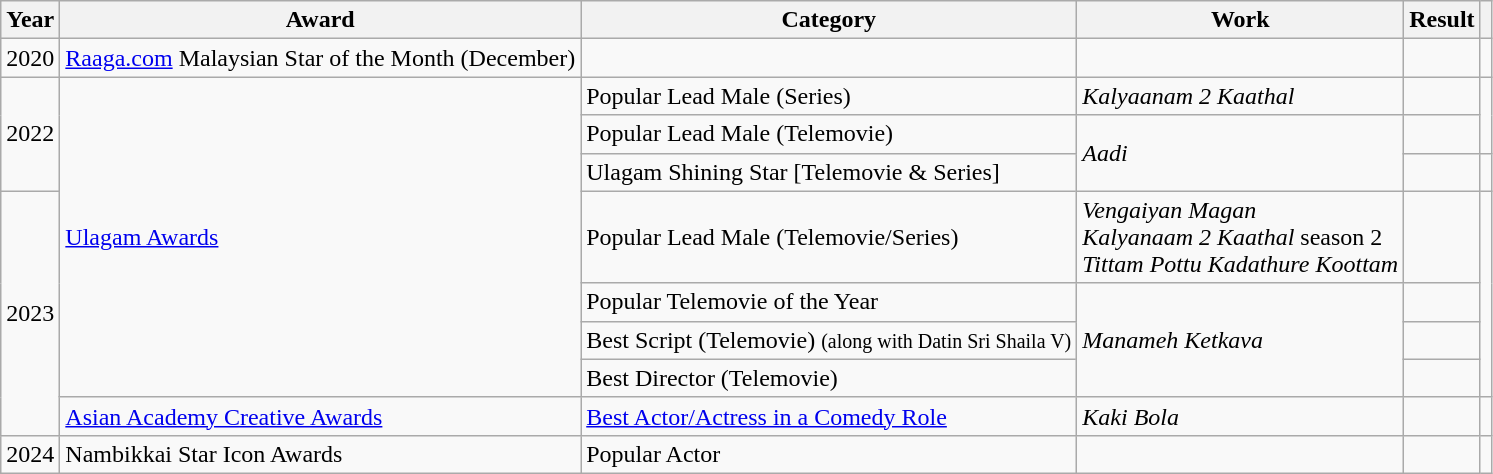<table class="wikitable sortable">
<tr>
<th>Year</th>
<th>Award</th>
<th>Category</th>
<th>Work</th>
<th>Result</th>
<th class="unsortable"></th>
</tr>
<tr>
<td>2020</td>
<td><a href='#'>Raaga.com</a> Malaysian Star of the Month (December)</td>
<td></td>
<td></td>
<td></td>
<td></td>
</tr>
<tr>
<td rowspan="3">2022</td>
<td rowspan="7"><a href='#'>Ulagam Awards</a></td>
<td>Popular Lead Male (Series)</td>
<td><em>Kalyaanam 2 Kaathal</em></td>
<td></td>
<td rowspan="2"></td>
</tr>
<tr>
<td>Popular Lead Male (Telemovie)</td>
<td rowspan="2"><em>Aadi</em></td>
<td></td>
</tr>
<tr>
<td>Ulagam Shining Star [Telemovie & Series]</td>
<td></td>
<td></td>
</tr>
<tr>
<td rowspan="5">2023</td>
<td>Popular Lead Male (Telemovie/Series)</td>
<td><em>Vengaiyan Magan</em><br><em>Kalyanaam 2 Kaathal</em> season 2<br><em>Tittam Pottu Kadathure Koottam</em></td>
<td></td>
<td rowspan="4"></td>
</tr>
<tr>
<td>Popular Telemovie of the Year</td>
<td rowspan="3"><em>Manameh Ketkava</em></td>
<td></td>
</tr>
<tr>
<td>Best Script (Telemovie) <small>(along with Datin Sri Shaila V)</small></td>
<td></td>
</tr>
<tr>
<td>Best Director (Telemovie)</td>
<td></td>
</tr>
<tr>
<td><a href='#'>Asian Academy Creative Awards</a></td>
<td><a href='#'>Best Actor/Actress in a Comedy Role</a></td>
<td><em>Kaki Bola</em></td>
<td></td>
<td></td>
</tr>
<tr>
<td>2024</td>
<td>Nambikkai Star Icon Awards</td>
<td>Popular Actor</td>
<td></td>
<td></td>
<td></td>
</tr>
</table>
